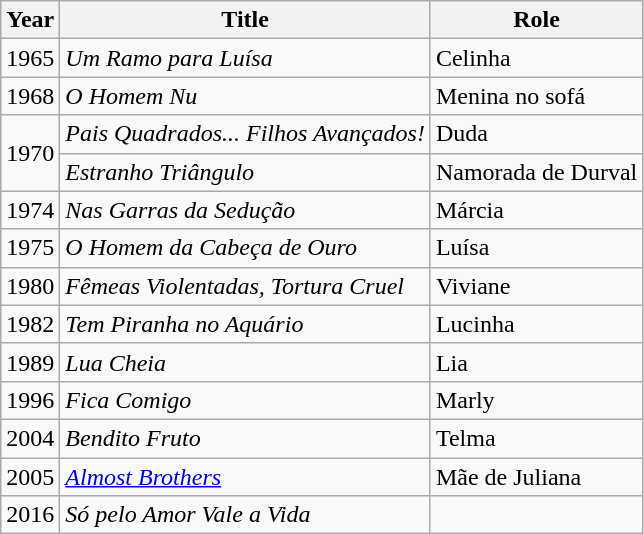<table class="wikitable">
<tr>
<th>Year</th>
<th>Title</th>
<th>Role</th>
</tr>
<tr>
<td>1965</td>
<td><em>Um Ramo para Luísa</em></td>
<td>Celinha</td>
</tr>
<tr>
<td>1968</td>
<td><em>O Homem Nu</em></td>
<td>Menina no sofá</td>
</tr>
<tr>
<td rowspan="2">1970</td>
<td><em>Pais Quadrados... Filhos Avançados!</em></td>
<td>Duda</td>
</tr>
<tr>
<td><em>Estranho Triângulo</em></td>
<td>Namorada de Durval</td>
</tr>
<tr>
<td>1974</td>
<td><em>Nas Garras da Sedução</em></td>
<td>Márcia</td>
</tr>
<tr>
<td>1975</td>
<td><em>O Homem da Cabeça de Ouro</em></td>
<td>Luísa</td>
</tr>
<tr>
<td>1980</td>
<td><em>Fêmeas Violentadas, Tortura Cruel</em></td>
<td>Viviane</td>
</tr>
<tr>
<td>1982</td>
<td><em>Tem Piranha no Aquário</em></td>
<td>Lucinha</td>
</tr>
<tr>
<td>1989</td>
<td><em>Lua Cheia</em></td>
<td>Lia</td>
</tr>
<tr>
<td>1996</td>
<td><em>Fica Comigo</em></td>
<td>Marly</td>
</tr>
<tr>
<td>2004</td>
<td><em>Bendito Fruto</em></td>
<td>Telma</td>
</tr>
<tr>
<td>2005</td>
<td><em><a href='#'>Almost Brothers</a></em></td>
<td>Mãe de Juliana</td>
</tr>
<tr>
<td>2016</td>
<td><em>Só pelo Amor Vale a Vida</em></td>
<td></td>
</tr>
</table>
